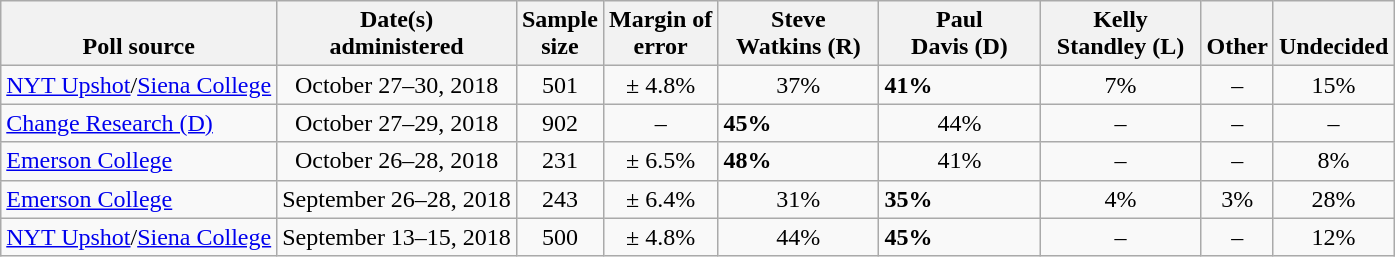<table class="wikitable">
<tr valign= bottom>
<th>Poll source</th>
<th>Date(s)<br>administered</th>
<th>Sample<br>size</th>
<th>Margin of<br>error</th>
<th style="width:100px;">Steve<br>Watkins (R)</th>
<th style="width:100px;">Paul<br>Davis (D)</th>
<th style="width:100px;">Kelly<br>Standley (L)</th>
<th>Other</th>
<th>Undecided</th>
</tr>
<tr>
<td><a href='#'>NYT Upshot</a>/<a href='#'>Siena College</a></td>
<td align=center>October 27–30, 2018</td>
<td align=center>501</td>
<td align=center>± 4.8%</td>
<td align=center>37%</td>
<td><strong>41%</strong></td>
<td align=center>7%</td>
<td align=center>–</td>
<td align=center>15%</td>
</tr>
<tr>
<td><a href='#'>Change Research (D)</a></td>
<td align=center>October 27–29, 2018</td>
<td align=center>902</td>
<td align=center>–</td>
<td><strong>45%</strong></td>
<td align=center>44%</td>
<td align=center>–</td>
<td align=center>–</td>
<td align=center>–</td>
</tr>
<tr>
<td><a href='#'>Emerson College</a></td>
<td align=center>October 26–28, 2018</td>
<td align=center>231</td>
<td align=center>± 6.5%</td>
<td><strong>48%</strong></td>
<td align=center>41%</td>
<td align=center>–</td>
<td align=center>–</td>
<td align=center>8%</td>
</tr>
<tr>
<td><a href='#'>Emerson College</a></td>
<td align=center>September 26–28, 2018</td>
<td align=center>243</td>
<td align=center>± 6.4%</td>
<td align=center>31%</td>
<td><strong>35%</strong></td>
<td align=center>4%</td>
<td align=center>3%</td>
<td align=center>28%</td>
</tr>
<tr>
<td><a href='#'>NYT Upshot</a>/<a href='#'>Siena College</a></td>
<td align=center>September 13–15, 2018</td>
<td align=center>500</td>
<td align=center>± 4.8%</td>
<td align=center>44%</td>
<td><strong>45%</strong></td>
<td align=center>–</td>
<td align=center>–</td>
<td align=center>12%</td>
</tr>
</table>
